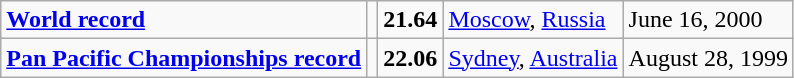<table class="wikitable">
<tr>
<td><strong><a href='#'>World record</a></strong></td>
<td></td>
<td><strong>21.64</strong></td>
<td><a href='#'>Moscow</a>, <a href='#'>Russia</a></td>
<td>June 16, 2000</td>
</tr>
<tr>
<td><strong><a href='#'>Pan Pacific Championships record</a></strong></td>
<td></td>
<td><strong>22.06</strong></td>
<td><a href='#'>Sydney</a>, <a href='#'>Australia</a></td>
<td>August 28, 1999</td>
</tr>
</table>
